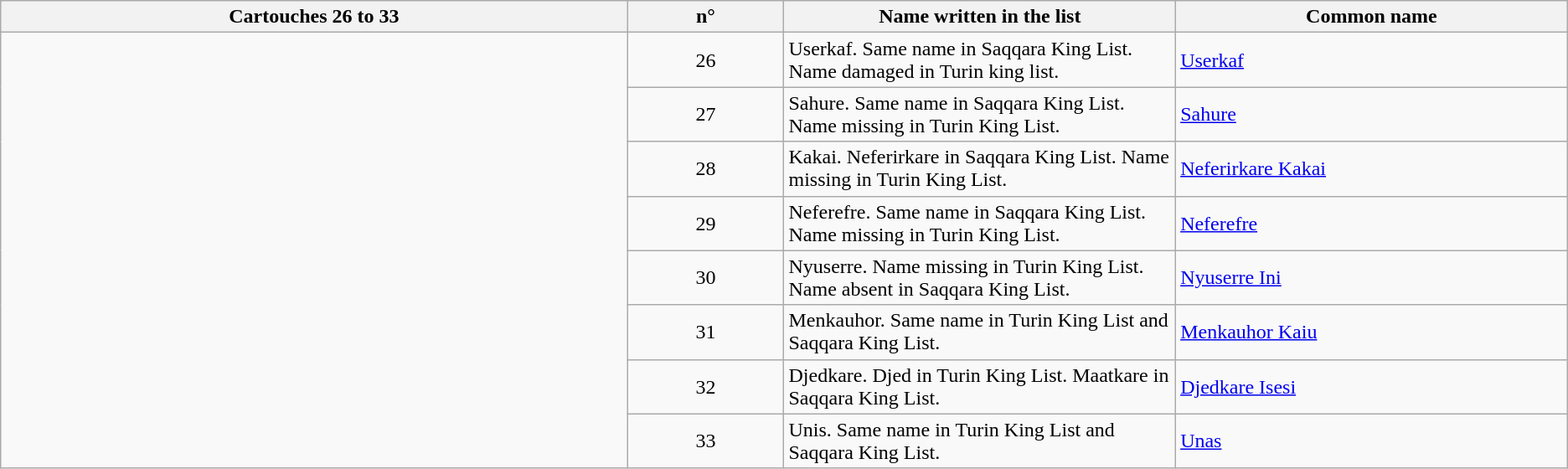<table class="wikitable">
<tr>
<th width = "40%">Cartouches 26 to 33</th>
<th width = "10%">n°</th>
<th width = "25%">Name written in the list</th>
<th width = "25%">Common name</th>
</tr>
<tr>
<td rowspan = "8"></td>
<td align = "center">26</td>
<td>Userkaf. Same name in Saqqara King List. Name damaged in Turin king list.</td>
<td><a href='#'>Userkaf</a></td>
</tr>
<tr>
<td align = "center">27</td>
<td>Sahure. Same name in Saqqara King List. Name missing in Turin King List.</td>
<td><a href='#'>Sahure</a></td>
</tr>
<tr>
<td align = "center">28</td>
<td>Kakai. Neferirkare in Saqqara King List. Name missing in Turin King List.</td>
<td><a href='#'>Neferirkare Kakai</a></td>
</tr>
<tr>
<td align = "center">29</td>
<td>Neferefre. Same name in Saqqara King List. Name missing in Turin King List.</td>
<td><a href='#'>Neferefre</a></td>
</tr>
<tr>
<td align = "center">30</td>
<td>Nyuserre. Name missing in Turin King List. Name absent in Saqqara King List.</td>
<td><a href='#'>Nyuserre Ini</a></td>
</tr>
<tr>
<td align = "center">31</td>
<td>Menkauhor. Same name in Turin King List and Saqqara King List.</td>
<td><a href='#'>Menkauhor Kaiu</a></td>
</tr>
<tr>
<td align = "center">32</td>
<td>Djedkare. Djed in Turin King List. Maatkare in Saqqara King List.</td>
<td><a href='#'>Djedkare Isesi</a></td>
</tr>
<tr>
<td align = "center">33</td>
<td>Unis. Same name in Turin King List and Saqqara King List.</td>
<td><a href='#'>Unas</a></td>
</tr>
</table>
